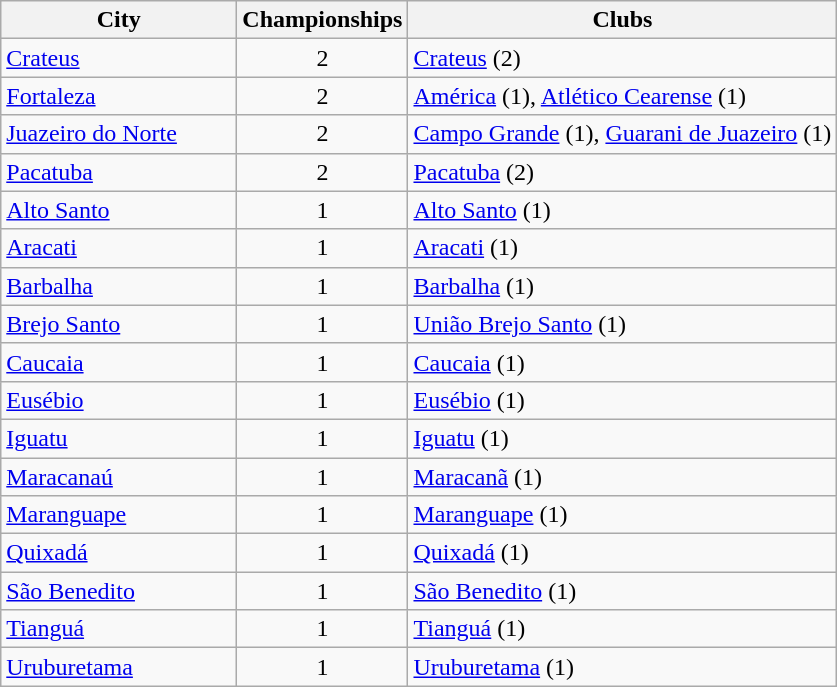<table class="wikitable">
<tr>
<th style="width:150px">City</th>
<th>Championships</th>
<th>Clubs</th>
</tr>
<tr>
<td> <a href='#'>Crateus</a></td>
<td align="center">2</td>
<td><a href='#'>Crateus</a> (2)</td>
</tr>
<tr>
<td> <a href='#'>Fortaleza</a></td>
<td align="center">2</td>
<td><a href='#'>América</a> (1), <a href='#'>Atlético Cearense</a> (1)</td>
</tr>
<tr>
<td> <a href='#'>Juazeiro do Norte</a></td>
<td align="center">2</td>
<td><a href='#'>Campo Grande</a> (1), <a href='#'>Guarani de Juazeiro</a> (1)</td>
</tr>
<tr>
<td> <a href='#'>Pacatuba</a></td>
<td align="center">2</td>
<td><a href='#'>Pacatuba</a> (2)</td>
</tr>
<tr>
<td> <a href='#'>Alto Santo</a></td>
<td align="center">1</td>
<td><a href='#'>Alto Santo</a> (1)</td>
</tr>
<tr>
<td> <a href='#'>Aracati</a></td>
<td align="center">1</td>
<td><a href='#'>Aracati</a> (1)</td>
</tr>
<tr>
<td> <a href='#'>Barbalha</a></td>
<td align="center">1</td>
<td><a href='#'>Barbalha</a> (1)</td>
</tr>
<tr>
<td> <a href='#'>Brejo Santo</a></td>
<td align="center">1</td>
<td><a href='#'>União Brejo Santo</a> (1)</td>
</tr>
<tr>
<td> <a href='#'>Caucaia</a></td>
<td align="center">1</td>
<td><a href='#'>Caucaia</a> (1)</td>
</tr>
<tr>
<td> <a href='#'>Eusébio</a></td>
<td align="center">1</td>
<td><a href='#'>Eusébio</a> (1)</td>
</tr>
<tr>
<td> <a href='#'>Iguatu</a></td>
<td align="center">1</td>
<td><a href='#'>Iguatu</a> (1)</td>
</tr>
<tr>
<td> <a href='#'>Maracanaú</a></td>
<td align="center">1</td>
<td><a href='#'>Maracanã</a> (1)</td>
</tr>
<tr>
<td> <a href='#'>Maranguape</a></td>
<td align="center">1</td>
<td><a href='#'>Maranguape</a> (1)</td>
</tr>
<tr>
<td> <a href='#'>Quixadá</a></td>
<td align="center">1</td>
<td><a href='#'>Quixadá</a> (1)</td>
</tr>
<tr>
<td> <a href='#'>São Benedito</a></td>
<td align="center">1</td>
<td><a href='#'>São Benedito</a> (1)</td>
</tr>
<tr>
<td> <a href='#'>Tianguá</a></td>
<td align="center">1</td>
<td><a href='#'>Tianguá</a> (1)</td>
</tr>
<tr>
<td> <a href='#'>Uruburetama</a></td>
<td align="center">1</td>
<td><a href='#'>Uruburetama</a> (1)</td>
</tr>
</table>
